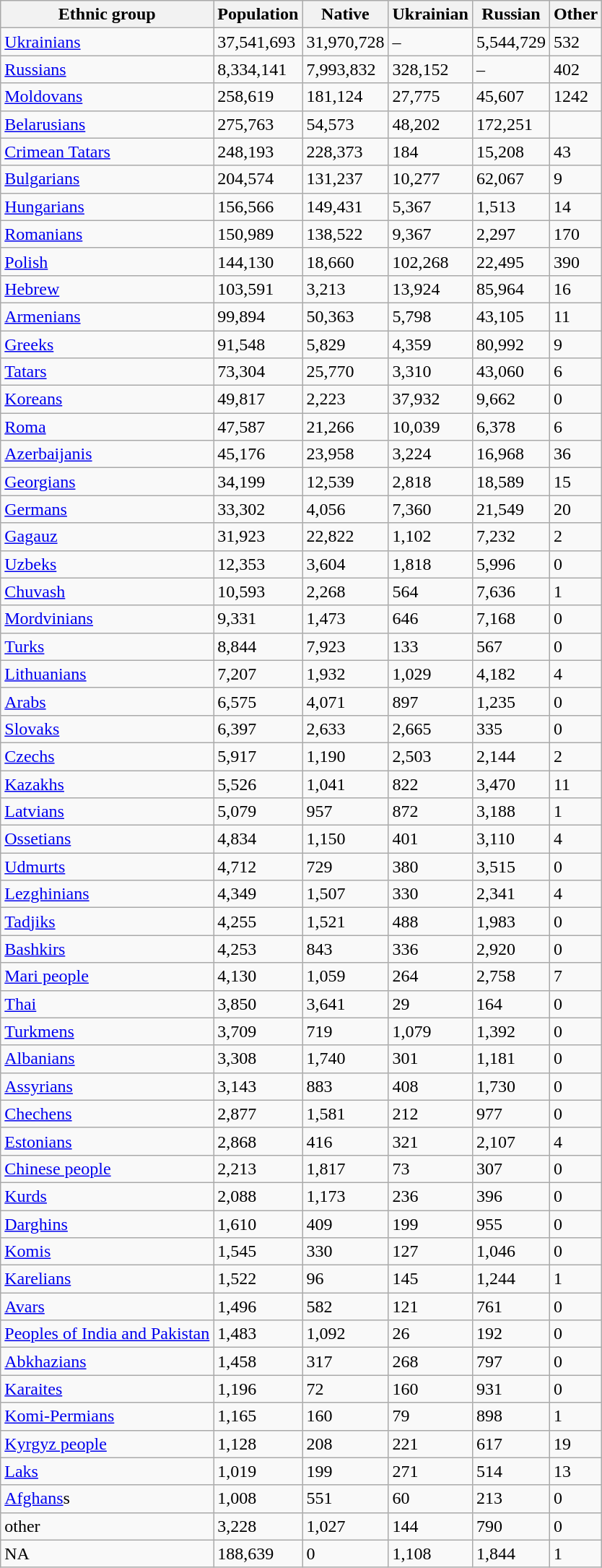<table class = "wikitable sortable">
<tr>
<th>Ethnic group</th>
<th>Population</th>
<th>Native</th>
<th>Ukrainian</th>
<th>Russian</th>
<th>Other</th>
</tr>
<tr>
<td><a href='#'>Ukrainians</a></td>
<td>37,541,693</td>
<td>31,970,728</td>
<td>–</td>
<td>5,544,729</td>
<td>532</td>
</tr>
<tr>
<td><a href='#'>Russians</a></td>
<td>8,334,141</td>
<td>7,993,832</td>
<td>328,152</td>
<td>–</td>
<td>402</td>
</tr>
<tr>
<td><a href='#'>Moldovans</a></td>
<td>258,619</td>
<td>181,124</td>
<td>27,775</td>
<td>45,607</td>
<td>1242</td>
</tr>
<tr>
<td><a href='#'>Belarusians</a></td>
<td>275,763</td>
<td>54,573</td>
<td>48,202</td>
<td>172,251</td>
</tr>
<tr>
<td><a href='#'>Crimean Tatars</a></td>
<td>248,193</td>
<td>228,373</td>
<td>184</td>
<td>15,208</td>
<td>43</td>
</tr>
<tr>
<td><a href='#'>Bulgarians</a></td>
<td>204,574</td>
<td>131,237</td>
<td>10,277</td>
<td>62,067</td>
<td>9</td>
</tr>
<tr>
<td><a href='#'>Hungarians</a></td>
<td>156,566</td>
<td>149,431</td>
<td>5,367</td>
<td>1,513</td>
<td>14</td>
</tr>
<tr>
<td><a href='#'>Romanians</a></td>
<td>150,989</td>
<td>138,522</td>
<td>9,367</td>
<td>2,297</td>
<td>170</td>
</tr>
<tr>
<td><a href='#'>Polish</a></td>
<td>144,130</td>
<td>18,660</td>
<td>102,268</td>
<td>22,495</td>
<td>390</td>
</tr>
<tr>
<td><a href='#'>Hebrew</a></td>
<td>103,591</td>
<td>3,213</td>
<td>13,924</td>
<td>85,964</td>
<td>16</td>
</tr>
<tr>
<td><a href='#'>Armenians</a></td>
<td>99,894</td>
<td>50,363</td>
<td>5,798</td>
<td>43,105</td>
<td>11</td>
</tr>
<tr>
<td><a href='#'>Greeks</a></td>
<td>91,548</td>
<td>5,829</td>
<td>4,359</td>
<td>80,992</td>
<td>9</td>
</tr>
<tr>
<td><a href='#'>Tatars</a></td>
<td>73,304</td>
<td>25,770</td>
<td>3,310</td>
<td>43,060</td>
<td>6</td>
</tr>
<tr>
<td><a href='#'>Koreans</a></td>
<td>49,817</td>
<td>2,223</td>
<td>37,932</td>
<td>9,662</td>
<td>0</td>
</tr>
<tr>
<td><a href='#'>Roma</a></td>
<td>47,587</td>
<td>21,266</td>
<td>10,039</td>
<td>6,378</td>
<td>6</td>
</tr>
<tr>
<td><a href='#'>Azerbaijanis</a></td>
<td>45,176</td>
<td>23,958</td>
<td>3,224</td>
<td>16,968</td>
<td>36</td>
</tr>
<tr>
<td><a href='#'>Georgians</a></td>
<td>34,199</td>
<td>12,539</td>
<td>2,818</td>
<td>18,589</td>
<td>15</td>
</tr>
<tr>
<td><a href='#'>Germans</a></td>
<td>33,302</td>
<td>4,056</td>
<td>7,360</td>
<td>21,549</td>
<td>20</td>
</tr>
<tr>
<td><a href='#'>Gagauz</a></td>
<td>31,923</td>
<td>22,822</td>
<td>1,102</td>
<td>7,232</td>
<td>2</td>
</tr>
<tr>
<td><a href='#'>Uzbeks</a></td>
<td>12,353</td>
<td>3,604</td>
<td>1,818</td>
<td>5,996</td>
<td>0</td>
</tr>
<tr>
<td><a href='#'>Chuvash</a></td>
<td>10,593</td>
<td>2,268</td>
<td>564</td>
<td>7,636</td>
<td>1</td>
</tr>
<tr>
<td><a href='#'>Mordvinians</a></td>
<td>9,331</td>
<td>1,473</td>
<td>646</td>
<td>7,168</td>
<td>0</td>
</tr>
<tr>
<td><a href='#'>Turks</a></td>
<td>8,844</td>
<td>7,923</td>
<td>133</td>
<td>567</td>
<td>0</td>
</tr>
<tr>
<td><a href='#'>Lithuanians</a></td>
<td>7,207</td>
<td>1,932</td>
<td>1,029</td>
<td>4,182</td>
<td>4</td>
</tr>
<tr>
<td><a href='#'>Arabs</a></td>
<td>6,575</td>
<td>4,071</td>
<td>897</td>
<td>1,235</td>
<td>0</td>
</tr>
<tr>
<td><a href='#'>Slovaks</a></td>
<td>6,397</td>
<td>2,633</td>
<td>2,665</td>
<td>335</td>
<td>0</td>
</tr>
<tr>
<td><a href='#'>Czechs</a></td>
<td>5,917</td>
<td>1,190</td>
<td>2,503</td>
<td>2,144</td>
<td>2</td>
</tr>
<tr>
<td><a href='#'>Kazakhs</a></td>
<td>5,526</td>
<td>1,041</td>
<td>822</td>
<td>3,470</td>
<td>11</td>
</tr>
<tr>
<td><a href='#'>Latvians</a></td>
<td>5,079</td>
<td>957</td>
<td>872</td>
<td>3,188</td>
<td>1</td>
</tr>
<tr>
<td><a href='#'>Ossetians</a></td>
<td>4,834</td>
<td>1,150</td>
<td>401</td>
<td>3,110</td>
<td>4</td>
</tr>
<tr>
<td><a href='#'>Udmurts</a></td>
<td>4,712</td>
<td>729</td>
<td>380</td>
<td>3,515</td>
<td>0</td>
</tr>
<tr>
<td><a href='#'>Lezghinians</a></td>
<td>4,349</td>
<td>1,507</td>
<td>330</td>
<td>2,341</td>
<td>4</td>
</tr>
<tr>
<td><a href='#'>Tadjiks</a></td>
<td>4,255</td>
<td>1,521</td>
<td>488</td>
<td>1,983</td>
<td>0</td>
</tr>
<tr>
<td><a href='#'>Bashkirs</a></td>
<td>4,253</td>
<td>843</td>
<td>336</td>
<td>2,920</td>
<td>0</td>
</tr>
<tr>
<td><a href='#'>Mari people</a></td>
<td>4,130</td>
<td>1,059</td>
<td>264</td>
<td>2,758</td>
<td>7</td>
</tr>
<tr>
<td><a href='#'>Thai</a></td>
<td>3,850</td>
<td>3,641</td>
<td>29</td>
<td>164</td>
<td>0</td>
</tr>
<tr>
<td><a href='#'>Turkmens</a></td>
<td>3,709</td>
<td>719</td>
<td>1,079</td>
<td>1,392</td>
<td>0</td>
</tr>
<tr>
<td><a href='#'>Albanians</a></td>
<td>3,308</td>
<td>1,740</td>
<td>301</td>
<td>1,181</td>
<td>0</td>
</tr>
<tr>
<td><a href='#'>Assyrians</a></td>
<td>3,143</td>
<td>883</td>
<td>408</td>
<td>1,730</td>
<td>0</td>
</tr>
<tr>
<td><a href='#'>Chechens</a></td>
<td>2,877</td>
<td>1,581</td>
<td>212</td>
<td>977</td>
<td>0</td>
</tr>
<tr>
<td><a href='#'>Estonians</a></td>
<td>2,868</td>
<td>416</td>
<td>321</td>
<td>2,107</td>
<td>4</td>
</tr>
<tr>
<td><a href='#'>Chinese people</a></td>
<td>2,213</td>
<td>1,817</td>
<td>73</td>
<td>307</td>
<td>0</td>
</tr>
<tr>
<td><a href='#'>Kurds</a></td>
<td>2,088</td>
<td>1,173</td>
<td>236</td>
<td>396</td>
<td>0</td>
</tr>
<tr>
<td><a href='#'>Darghins</a></td>
<td>1,610</td>
<td>409</td>
<td>199</td>
<td>955</td>
<td>0</td>
</tr>
<tr>
<td><a href='#'>Komis</a></td>
<td>1,545</td>
<td>330</td>
<td>127</td>
<td>1,046</td>
<td>0</td>
</tr>
<tr>
<td><a href='#'>Karelians</a></td>
<td>1,522</td>
<td>96</td>
<td>145</td>
<td>1,244</td>
<td>1</td>
</tr>
<tr>
<td><a href='#'>Avars</a></td>
<td>1,496</td>
<td>582</td>
<td>121</td>
<td>761</td>
<td>0</td>
</tr>
<tr>
<td><a href='#'>Peoples of India and Pakistan</a></td>
<td>1,483</td>
<td>1,092</td>
<td>26</td>
<td>192</td>
<td>0</td>
</tr>
<tr>
<td><a href='#'>Abkhazians</a></td>
<td>1,458</td>
<td>317</td>
<td>268</td>
<td>797</td>
<td>0</td>
</tr>
<tr>
<td><a href='#'>Karaites</a></td>
<td>1,196</td>
<td>72</td>
<td>160</td>
<td>931</td>
<td>0</td>
</tr>
<tr>
<td><a href='#'>Komi-Permians</a></td>
<td>1,165</td>
<td>160</td>
<td>79</td>
<td>898</td>
<td>1</td>
</tr>
<tr>
<td><a href='#'>Kyrgyz people</a></td>
<td>1,128</td>
<td>208</td>
<td>221</td>
<td>617</td>
<td>19</td>
</tr>
<tr>
<td><a href='#'>Laks</a></td>
<td>1,019</td>
<td>199</td>
<td>271</td>
<td>514</td>
<td>13</td>
</tr>
<tr>
<td><a href='#'>Afghans</a>s</td>
<td>1,008</td>
<td>551</td>
<td>60</td>
<td>213</td>
<td>0</td>
</tr>
<tr>
<td>other</td>
<td>3,228</td>
<td>1,027</td>
<td>144</td>
<td>790</td>
<td>0</td>
</tr>
<tr>
<td>NA</td>
<td>188,639</td>
<td>0</td>
<td>1,108</td>
<td>1,844</td>
<td>1</td>
</tr>
</table>
